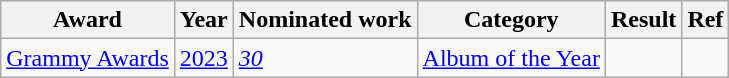<table class="wikitable">
<tr>
<th>Award</th>
<th>Year</th>
<th>Nominated work</th>
<th>Category</th>
<th>Result</th>
<th>Ref</th>
</tr>
<tr>
<td><a href='#'>Grammy Awards</a></td>
<td><a href='#'>2023</a></td>
<td><em><a href='#'>30</a></em></td>
<td><a href='#'>Album of the Year</a></td>
<td></td>
<td></td>
</tr>
</table>
